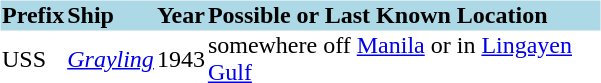<table class="collapsible collapsed" style="text-align: left; margin-bottom: 0;">
<tr>
<th style="width:400px;"><strong></strong></th>
</tr>
<tr>
<td><br><table class="sortable" style="margin-bottom: 0;" cellpadding="1" cellspacing="0">
<tr>
<th style="background:#ADD8E6;"><strong>Prefix</strong></th>
<th style="background:#ADD8E6;"><strong>Ship</strong></th>
<th style="background:#ADD8E6;"><strong>Year</strong></th>
<th style="background:#ADD8E6;" class="unsortable">Possible or Last Known Location</th>
</tr>
<tr>
<td>USS</td>
<td><a href='#'><em>Grayling</em></a></td>
<td style="text-align:center;">1943</td>
<td>somewhere off <a href='#'>Manila</a> or in <a href='#'>Lingayen Gulf</a></td>
</tr>
</table>
</td>
</tr>
</table>
